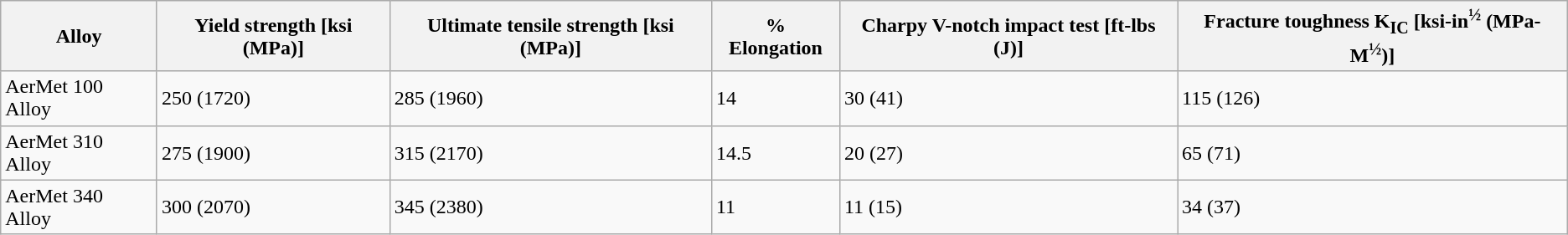<table class="wikitable" border="1">
<tr>
<th>Alloy</th>
<th>Yield strength [ksi (MPa)]</th>
<th>Ultimate tensile strength [ksi (MPa)]</th>
<th>% Elongation</th>
<th>Charpy V-notch impact test [ft-lbs (J)]</th>
<th>Fracture toughness K<sub>IC</sub> [ksi-in<sup>½</sup> (MPa-M<sup>½</sup>)]</th>
</tr>
<tr>
<td>AerMet 100 Alloy</td>
<td>250 (1720)</td>
<td>285 (1960)</td>
<td>14</td>
<td>30 (41)</td>
<td>115 (126)</td>
</tr>
<tr>
<td>AerMet 310 Alloy</td>
<td>275 (1900)</td>
<td>315 (2170)</td>
<td>14.5</td>
<td>20 (27)</td>
<td>65 (71)</td>
</tr>
<tr>
<td>AerMet 340 Alloy</td>
<td>300 (2070)</td>
<td>345 (2380)</td>
<td>11</td>
<td>11 (15)</td>
<td>34 (37)</td>
</tr>
</table>
